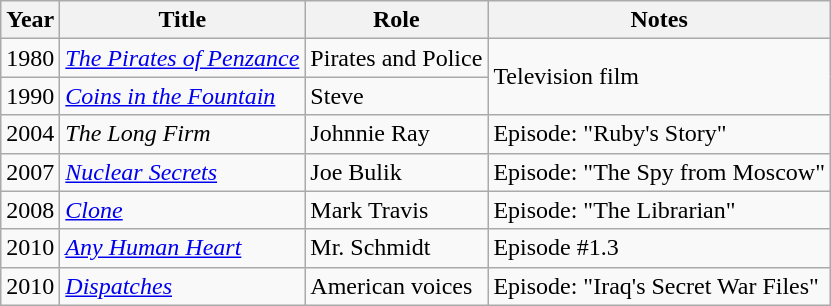<table class="wikitable sortable">
<tr>
<th>Year</th>
<th>Title</th>
<th>Role</th>
<th>Notes</th>
</tr>
<tr>
<td>1980</td>
<td><a href='#'><em>The Pirates of Penzance</em></a></td>
<td>Pirates and Police</td>
<td rowspan="2">Television film</td>
</tr>
<tr>
<td>1990</td>
<td><em><a href='#'>Coins in the Fountain</a></em></td>
<td>Steve</td>
</tr>
<tr>
<td>2004</td>
<td><em>The Long Firm</em></td>
<td>Johnnie Ray</td>
<td>Episode: "Ruby's Story"</td>
</tr>
<tr>
<td>2007</td>
<td><em><a href='#'>Nuclear Secrets</a></em></td>
<td>Joe Bulik</td>
<td>Episode: "The Spy from Moscow"</td>
</tr>
<tr>
<td>2008</td>
<td><a href='#'><em>Clone</em></a></td>
<td>Mark Travis</td>
<td>Episode: "The Librarian"</td>
</tr>
<tr>
<td>2010</td>
<td><a href='#'><em>Any Human Heart</em></a></td>
<td>Mr. Schmidt</td>
<td>Episode #1.3</td>
</tr>
<tr>
<td>2010</td>
<td><a href='#'><em>Dispatches</em></a></td>
<td>American voices</td>
<td>Episode: "Iraq's Secret War Files"</td>
</tr>
</table>
